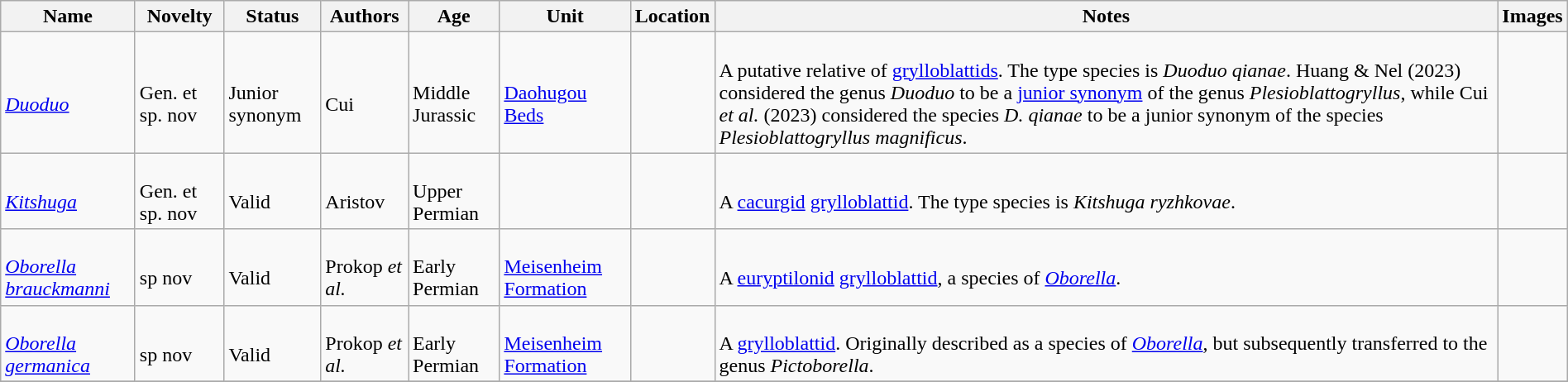<table class="wikitable sortable" align="center" width="100%">
<tr>
<th>Name</th>
<th>Novelty</th>
<th>Status</th>
<th>Authors</th>
<th>Age</th>
<th>Unit</th>
<th>Location</th>
<th>Notes</th>
<th>Images</th>
</tr>
<tr>
<td><br><em><a href='#'>Duoduo</a></em></td>
<td><br>Gen. et sp. nov</td>
<td><br>Junior synonym</td>
<td><br>Cui</td>
<td><br>Middle Jurassic</td>
<td><br><a href='#'>Daohugou Beds</a></td>
<td><br></td>
<td><br>A putative relative of <a href='#'>grylloblattids</a>. The type species is <em>Duoduo qianae</em>. Huang & Nel (2023) considered the genus <em>Duoduo</em> to be a <a href='#'>junior synonym</a> of the genus <em>Plesioblattogryllus</em>, while Cui <em>et al.</em> (2023) considered the species <em>D. qianae</em> to be a junior synonym of the species <em>Plesioblattogryllus magnificus</em>.</td>
<td></td>
</tr>
<tr>
<td><br><em><a href='#'>Kitshuga</a></em></td>
<td><br>Gen. et sp. nov</td>
<td><br>Valid</td>
<td><br>Aristov</td>
<td><br>Upper Permian</td>
<td></td>
<td><br></td>
<td><br>A <a href='#'>cacurgid</a> <a href='#'>grylloblattid</a>. The type species is <em>Kitshuga ryzhkovae</em>.</td>
<td></td>
</tr>
<tr>
<td><br><em><a href='#'>Oborella brauckmanni</a></em></td>
<td><br>sp nov</td>
<td><br>Valid</td>
<td><br>Prokop <em>et al.</em></td>
<td><br>Early Permian</td>
<td><br><a href='#'>Meisenheim Formation</a></td>
<td><br></td>
<td><br>A <a href='#'>euryptilonid</a> <a href='#'>grylloblattid</a>, a  species of <em><a href='#'>Oborella</a></em>.</td>
<td></td>
</tr>
<tr>
<td><br><em><a href='#'>Oborella germanica</a></em></td>
<td><br>sp nov</td>
<td><br>Valid</td>
<td><br>Prokop <em>et al.</em></td>
<td><br>Early Permian</td>
<td><br><a href='#'>Meisenheim Formation</a></td>
<td><br></td>
<td><br>A <a href='#'>grylloblattid</a>. Originally described as a species of <em><a href='#'>Oborella</a></em>, but subsequently transferred to the genus <em>Pictoborella</em>.</td>
<td></td>
</tr>
<tr>
</tr>
</table>
